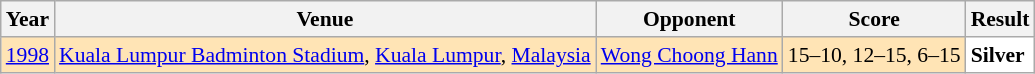<table class="sortable wikitable" style="font-size: 90%;">
<tr>
<th>Year</th>
<th>Venue</th>
<th>Opponent</th>
<th>Score</th>
<th>Result</th>
</tr>
<tr style="background:#FFE4B5">
<td align="center"><a href='#'>1998</a></td>
<td align="left"><a href='#'>Kuala Lumpur Badminton Stadium</a>, <a href='#'>Kuala Lumpur</a>, <a href='#'>Malaysia</a></td>
<td align="left"> <a href='#'>Wong Choong Hann</a></td>
<td align="left">15–10, 12–15, 6–15</td>
<td style="text-align:left; background:white"> <strong>Silver</strong></td>
</tr>
</table>
